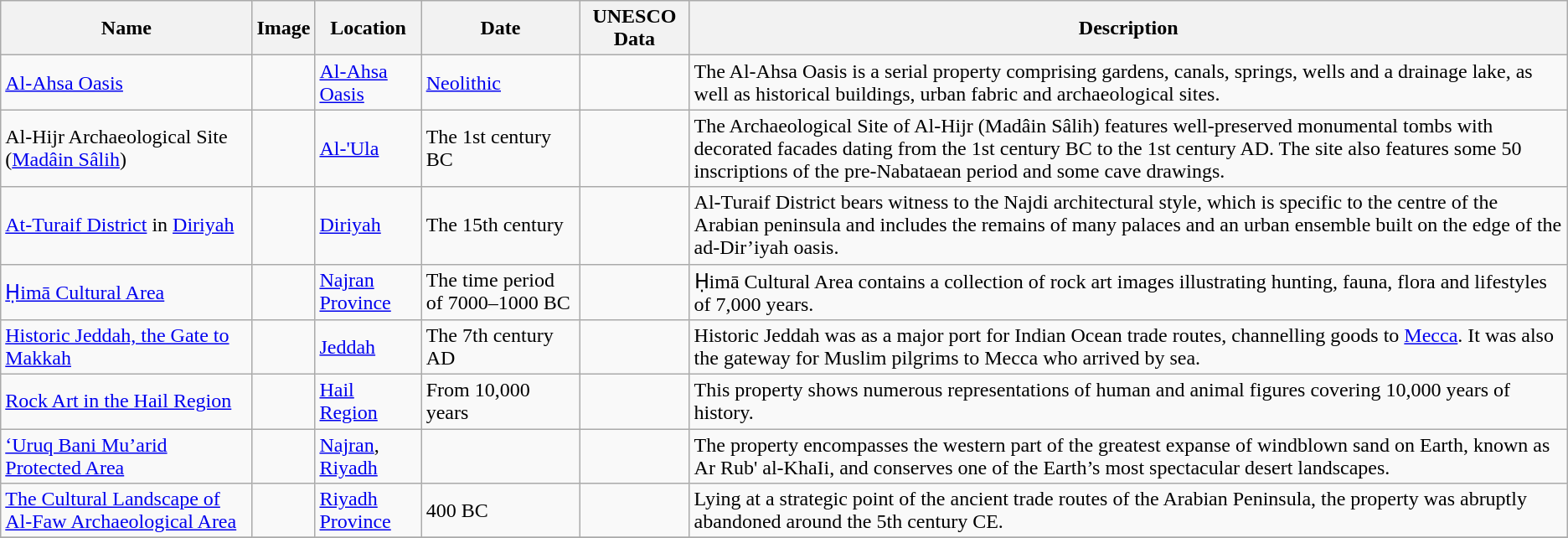<table class="wikitable sortable">
<tr>
<th>Name</th>
<th>Image</th>
<th>Location</th>
<th>Date</th>
<th>UNESCO Data</th>
<th><strong>Description</strong></th>
</tr>
<tr>
<td><a href='#'>Al-Ahsa Oasis</a></td>
<td></td>
<td><a href='#'>Al-Ahsa Oasis</a><br></td>
<td><a href='#'>Neolithic</a></td>
<td></td>
<td>The Al-Ahsa Oasis is a serial property comprising gardens, canals, springs, wells and a drainage lake, as well as historical buildings, urban fabric and archaeological sites.</td>
</tr>
<tr>
<td>Al-Hijr Archaeological Site (<a href='#'>Madâin Sâlih</a>)</td>
<td></td>
<td><a href='#'>Al-'Ula</a><br></td>
<td>The 1st century BC</td>
<td></td>
<td>The Archaeological Site of Al-Hijr (Madâin Sâlih) features well-preserved monumental tombs with decorated facades dating from the 1st century BC to the 1st century AD. The site also features some 50 inscriptions of the pre-Nabataean period and some cave drawings.</td>
</tr>
<tr>
<td><a href='#'>At-Turaif District</a> in <a href='#'>Diriyah</a></td>
<td></td>
<td><a href='#'>Diriyah</a><br></td>
<td>The 15th century</td>
<td></td>
<td>Al-Turaif District bears witness to the Najdi architectural style, which is specific to the centre of the Arabian peninsula and includes the remains of many palaces and an urban ensemble built on the edge of the ad-Dir’iyah oasis.</td>
</tr>
<tr>
<td><a href='#'>Ḥimā Cultural Area</a></td>
<td></td>
<td><a href='#'>Najran Province</a><br></td>
<td>The time period of 7000–1000 BC</td>
<td></td>
<td>Ḥimā Cultural Area contains a collection of rock art images illustrating hunting, fauna, flora and lifestyles of 7,000 years.</td>
</tr>
<tr>
<td><a href='#'>Historic Jeddah, the Gate to Makkah</a></td>
<td></td>
<td><a href='#'>Jeddah</a><br></td>
<td>The 7th century AD</td>
<td></td>
<td>Historic Jeddah was as a major port for Indian Ocean trade routes, channelling goods to <a href='#'>Mecca</a>. It was also the gateway for Muslim pilgrims to Mecca who arrived by sea.</td>
</tr>
<tr>
<td><a href='#'>Rock Art in the Hail Region</a></td>
<td></td>
<td><a href='#'>Hail Region</a><br></td>
<td>From 10,000 years</td>
<td></td>
<td>This property shows numerous representations of human and animal figures covering 10,000 years of history.</td>
</tr>
<tr>
<td><a href='#'>‘Uruq Bani Mu’arid Protected Area</a></td>
<td></td>
<td><a href='#'>Najran</a>, <a href='#'>Riyadh</a> <small></small></td>
<td></td>
<td></td>
<td>The property encompasses the western part of the greatest expanse of windblown sand on Earth, known as Ar Rub' al-KhaIi, and conserves one of the Earth’s most spectacular desert landscapes.</td>
</tr>
<tr>
<td><a href='#'>The Cultural Landscape of Al-Faw Archaeological Area</a></td>
<td></td>
<td><a href='#'>Riyadh Province</a><br></td>
<td>400 BC</td>
<td></td>
<td>Lying at a strategic point of the ancient trade routes of the Arabian Peninsula, the property was abruptly abandoned around the 5th century CE.</td>
</tr>
<tr>
</tr>
</table>
